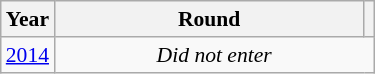<table class="wikitable" style="text-align: center; font-size:90%">
<tr>
<th>Year</th>
<th style="width:200px">Round</th>
<th></th>
</tr>
<tr>
<td><a href='#'>2014</a></td>
<td colspan="2"><em>Did not enter</em></td>
</tr>
</table>
